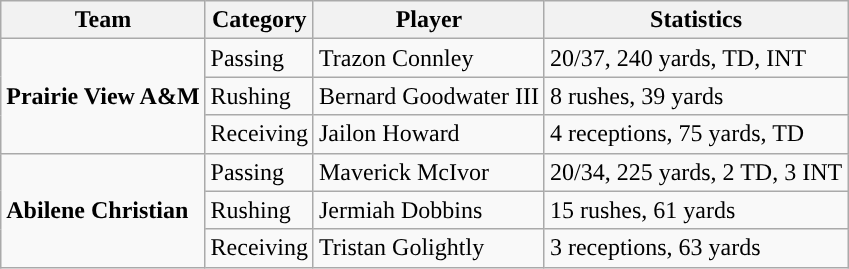<table class="wikitable" style="float: left;">
<tr>
<th>Team</th>
<th>Category</th>
<th>Player</th>
<th>Statistics</th>
</tr>
<tr>
<td rowspan=3><strong>Prairie View A&M</strong></td>
<td>Passing</td>
<td>Trazon Connley</td>
<td>20/37, 240 yards, TD, INT</td>
</tr>
<tr>
<td>Rushing</td>
<td>Bernard Goodwater III</td>
<td>8 rushes, 39 yards</td>
</tr>
<tr>
<td>Receiving</td>
<td>Jailon Howard</td>
<td>4 receptions, 75 yards, TD</td>
</tr>
<tr>
<td rowspan=3><strong>Abilene Christian</strong></td>
<td>Passing</td>
<td>Maverick McIvor</td>
<td>20/34, 225 yards, 2 TD, 3 INT</td>
</tr>
<tr>
<td>Rushing</td>
<td>Jermiah Dobbins</td>
<td>15 rushes, 61 yards</td>
</tr>
<tr>
<td>Receiving</td>
<td>Tristan Golightly</td>
<td>3 receptions, 63 yards</td>
</tr>
</table>
